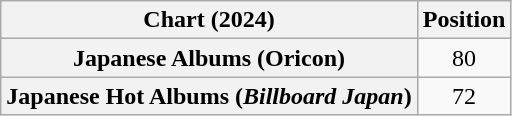<table class="wikitable sortable plainrowheaders" style="text-align:center">
<tr>
<th scope="col">Chart (2024)</th>
<th scope="col">Position</th>
</tr>
<tr>
<th scope="row">Japanese Albums (Oricon)</th>
<td>80</td>
</tr>
<tr>
<th scope="row">Japanese Hot Albums (<em>Billboard Japan</em>)</th>
<td>72</td>
</tr>
</table>
